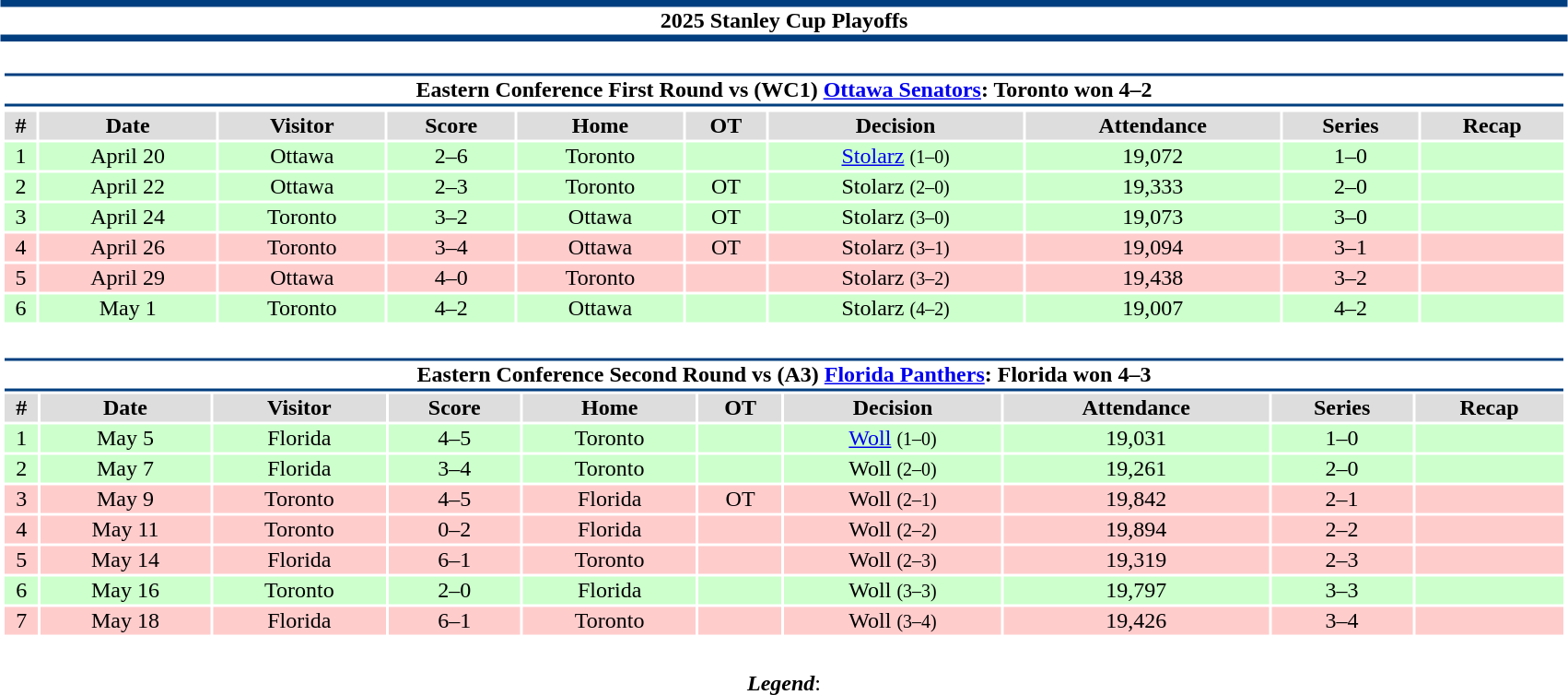<table class="toccolours" style="width:90%; clear:both; margin:1.5em auto; text-align:center;">
<tr>
<th colspan="12" style="background:#fff; border-top:#013E7F 5px solid; border-bottom:#013E7F 5px solid;">2025 Stanley Cup Playoffs</th>
</tr>
<tr>
<td colspan=12><br><table class="toccolours collapsible collapsed" style="width:100%;">
<tr>
<th colspan="12" style="background:#fff; border-top:#013E7F 2px solid; border-bottom:#013E7F 2px solid;">Eastern Conference First Round vs (WC1) <a href='#'>Ottawa Senators</a>: Toronto won 4–2</th>
</tr>
<tr>
</tr>
<tr style="text-align:center; background:#ddd;">
<th>#</th>
<th>Date</th>
<th>Visitor</th>
<th>Score</th>
<th>Home</th>
<th>OT</th>
<th>Decision</th>
<th>Attendance</th>
<th>Series</th>
<th>Recap</th>
</tr>
<tr style="background:#cfc;">
<td>1</td>
<td>April 20</td>
<td>Ottawa</td>
<td>2–6</td>
<td>Toronto</td>
<td></td>
<td><a href='#'>Stolarz</a> <small>(1–0)</small></td>
<td>19,072</td>
<td>1–0</td>
<td></td>
</tr>
<tr style="background:#cfc;">
<td>2</td>
<td>April 22</td>
<td>Ottawa</td>
<td>2–3</td>
<td>Toronto</td>
<td>OT</td>
<td>Stolarz <small>(2–0)</small></td>
<td>19,333</td>
<td>2–0</td>
<td></td>
</tr>
<tr style="background:#cfc;">
<td>3</td>
<td>April 24</td>
<td>Toronto</td>
<td>3–2</td>
<td>Ottawa</td>
<td>OT</td>
<td>Stolarz <small>(3–0)</small></td>
<td>19,073</td>
<td>3–0</td>
<td></td>
</tr>
<tr style="background:#fcc;">
<td>4</td>
<td>April 26</td>
<td>Toronto</td>
<td>3–4</td>
<td>Ottawa</td>
<td>OT</td>
<td>Stolarz <small>(3–1)</small></td>
<td>19,094</td>
<td>3–1</td>
<td></td>
</tr>
<tr style="background:#fcc;">
<td>5</td>
<td>April 29</td>
<td>Ottawa</td>
<td>4–0</td>
<td>Toronto</td>
<td></td>
<td>Stolarz <small>(3–2)</small></td>
<td>19,438</td>
<td>3–2</td>
<td></td>
</tr>
<tr style="background:#cfc;">
<td>6</td>
<td>May 1</td>
<td>Toronto</td>
<td>4–2</td>
<td>Ottawa</td>
<td></td>
<td>Stolarz <small>(4–2)</small></td>
<td>19,007</td>
<td>4–2</td>
<td></td>
</tr>
</table>
</td>
</tr>
<tr>
<td colspan="12"><br><table class="toccolours collapsible collapsed" style="width:100%;">
<tr>
<th colspan="12" style="background:#fff; border-top:#013E7F 2px solid; border-bottom:#013E7F 2px solid;">Eastern Conference Second Round vs (A3) <a href='#'>Florida Panthers</a>: Florida won 4–3</th>
</tr>
<tr style="text-align:center; background:#ddd;">
<th>#</th>
<th>Date</th>
<th>Visitor</th>
<th>Score</th>
<th>Home</th>
<th>OT</th>
<th>Decision</th>
<th>Attendance</th>
<th>Series</th>
<th>Recap</th>
</tr>
<tr style="background:#cfc;">
<td>1</td>
<td>May 5</td>
<td>Florida</td>
<td>4–5</td>
<td>Toronto</td>
<td></td>
<td><a href='#'>Woll</a> <small>(1–0)</small></td>
<td>19,031</td>
<td>1–0</td>
<td></td>
</tr>
<tr style="background:#cfc;">
<td>2</td>
<td>May 7</td>
<td>Florida</td>
<td>3–4</td>
<td>Toronto</td>
<td></td>
<td>Woll <small>(2–0)</small></td>
<td>19,261</td>
<td>2–0</td>
<td></td>
</tr>
<tr style="background:#fcc;">
<td>3</td>
<td>May 9</td>
<td>Toronto</td>
<td>4–5</td>
<td>Florida</td>
<td>OT</td>
<td>Woll <small>(2–1)</small></td>
<td>19,842</td>
<td>2–1</td>
<td></td>
</tr>
<tr style="background:#fcc;">
<td>4</td>
<td>May 11</td>
<td>Toronto</td>
<td>0–2</td>
<td>Florida</td>
<td></td>
<td>Woll <small>(2–2)</small></td>
<td>19,894</td>
<td>2–2</td>
<td></td>
</tr>
<tr style="background:#fcc;">
<td>5</td>
<td>May 14</td>
<td>Florida</td>
<td>6–1</td>
<td>Toronto</td>
<td></td>
<td>Woll <small>(2–3)</small></td>
<td>19,319</td>
<td>2–3</td>
<td></td>
</tr>
<tr style="background:#cfc;">
<td>6</td>
<td>May 16</td>
<td>Toronto</td>
<td>2–0</td>
<td>Florida</td>
<td></td>
<td>Woll <small>(3–3)</small></td>
<td>19,797</td>
<td>3–3</td>
<td></td>
</tr>
<tr style="background:#fcc;">
<td>7</td>
<td>May 18</td>
<td>Florida</td>
<td>6–1</td>
<td>Toronto</td>
<td></td>
<td>Woll <small>(3–4)</small></td>
<td>19,426</td>
<td>3–4</td>
<td></td>
</tr>
<tr>
</tr>
</table>
</td>
</tr>
<tr>
<td colspan="11"><br><strong><em>Legend</em></strong>:

</td>
</tr>
</table>
